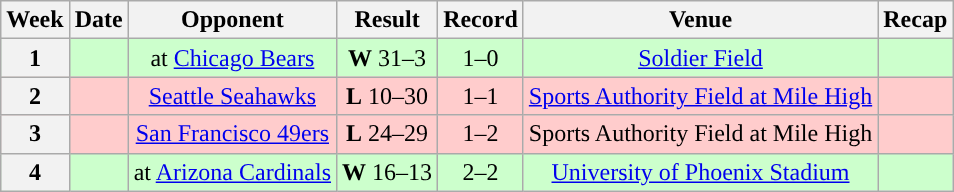<table class="wikitable" style="text-align:center">
<tr>
<th>Week</th>
<th>Date</th>
<th>Opponent</th>
<th>Result</th>
<th>Record</th>
<th>Venue</th>
<th>Recap</th>
</tr>
<tr style="background:#cfc">
<th>1</th>
<td></td>
<td>at <a href='#'>Chicago Bears</a></td>
<td><strong>W</strong> 31–3</td>
<td>1–0</td>
<td><a href='#'>Soldier Field</a></td>
<td></td>
</tr>
<tr style="background:#fcc">
<th>2</th>
<td></td>
<td><a href='#'>Seattle Seahawks</a></td>
<td><strong>L</strong> 10–30</td>
<td>1–1</td>
<td><a href='#'>Sports Authority Field at Mile High</a></td>
<td></td>
</tr>
<tr style="background:#fcc">
<th>3</th>
<td></td>
<td><a href='#'>San Francisco 49ers</a></td>
<td><strong>L</strong> 24–29</td>
<td>1–2</td>
<td>Sports Authority Field at Mile High</td>
<td></td>
</tr>
<tr style="background:#cfc">
<th>4</th>
<td></td>
<td>at <a href='#'>Arizona Cardinals</a></td>
<td><strong>W</strong> 16–13</td>
<td>2–2</td>
<td><a href='#'>University of Phoenix Stadium</a></td>
<td></td>
</tr>
</table>
